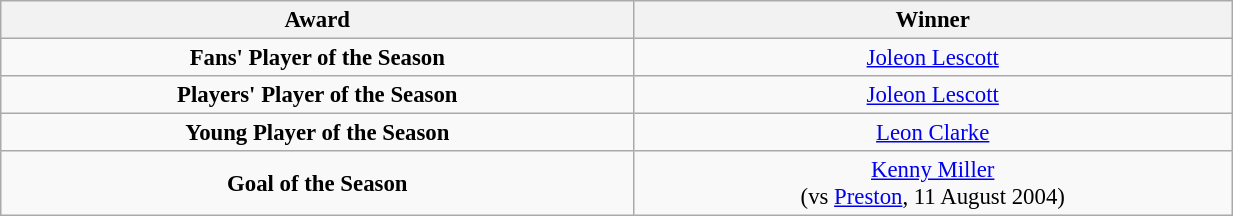<table class="wikitable" style="text-align:center; font-size:95%;width:65%; text-align:left">
<tr>
<th><strong>Award</strong></th>
<th><strong>Winner</strong></th>
</tr>
<tr --->
<td align="center"><strong>Fans' Player of the Season</strong></td>
<td align="center"><a href='#'>Joleon Lescott</a></td>
</tr>
<tr --->
<td align="center"><strong>Players' Player of the Season</strong></td>
<td align="center"><a href='#'>Joleon Lescott</a></td>
</tr>
<tr --->
<td align="center"><strong>Young Player of the Season</strong></td>
<td align="center"><a href='#'>Leon Clarke</a></td>
</tr>
<tr --->
<td align="center"><strong>Goal of the Season</strong></td>
<td align="center"><a href='#'>Kenny Miller</a><br>(vs <a href='#'>Preston</a>, 11 August 2004)</td>
</tr>
</table>
